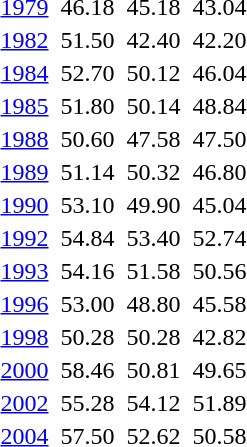<table>
<tr valign="top">
<td><a href='#'>1979</a><br></td>
<td></td>
<td>46.18</td>
<td></td>
<td>45.18</td>
<td></td>
<td>43.04</td>
</tr>
<tr valign="top">
<td><a href='#'>1982</a><br></td>
<td></td>
<td>51.50</td>
<td></td>
<td>42.40</td>
<td></td>
<td>42.20</td>
</tr>
<tr valign="top">
<td><a href='#'>1984</a><br></td>
<td></td>
<td>52.70</td>
<td></td>
<td>50.12</td>
<td></td>
<td>46.04</td>
</tr>
<tr valign="top">
<td><a href='#'>1985</a><br></td>
<td></td>
<td>51.80</td>
<td></td>
<td>50.14</td>
<td></td>
<td>48.84</td>
</tr>
<tr valign="top">
<td><a href='#'>1988</a><br></td>
<td></td>
<td>50.60</td>
<td></td>
<td>47.58</td>
<td></td>
<td>47.50</td>
</tr>
<tr valign="top">
<td><a href='#'>1989</a><br></td>
<td></td>
<td>51.14</td>
<td></td>
<td>50.32</td>
<td></td>
<td>46.80</td>
</tr>
<tr valign="top">
<td><a href='#'>1990</a><br></td>
<td></td>
<td>53.10</td>
<td></td>
<td>49.90</td>
<td></td>
<td>45.04</td>
</tr>
<tr valign="top">
<td><a href='#'>1992</a><br></td>
<td></td>
<td>54.84</td>
<td></td>
<td>53.40</td>
<td></td>
<td>52.74</td>
</tr>
<tr valign="top">
<td><a href='#'>1993</a><br></td>
<td></td>
<td>54.16</td>
<td></td>
<td>51.58</td>
<td></td>
<td>50.56</td>
</tr>
<tr valign="top">
<td><a href='#'>1996</a><br></td>
<td></td>
<td>53.00</td>
<td></td>
<td>48.80</td>
<td></td>
<td>45.58</td>
</tr>
<tr valign="top">
<td><a href='#'>1998</a><br></td>
<td></td>
<td>50.28</td>
<td></td>
<td>50.28</td>
<td></td>
<td>42.82</td>
</tr>
<tr valign="top">
<td><a href='#'>2000</a><br></td>
<td></td>
<td>58.46</td>
<td></td>
<td>50.81</td>
<td></td>
<td>49.65</td>
</tr>
<tr valign="top">
<td><a href='#'>2002</a><br></td>
<td></td>
<td>55.28</td>
<td></td>
<td>54.12</td>
<td></td>
<td>51.89</td>
</tr>
<tr valign="top">
<td><a href='#'>2004</a><br></td>
<td></td>
<td>57.50</td>
<td></td>
<td>52.62</td>
<td></td>
<td>50.58</td>
</tr>
</table>
